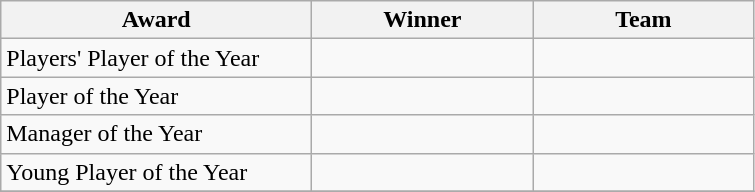<table class="wikitable">
<tr>
<th width=200>Award</th>
<th width=140>Winner</th>
<th width=140>Team</th>
</tr>
<tr>
<td>Players' Player of the Year</td>
<td></td>
<td></td>
</tr>
<tr>
<td>Player of the Year</td>
<td></td>
<td></td>
</tr>
<tr>
<td>Manager of the Year</td>
<td></td>
<td></td>
</tr>
<tr>
<td>Young Player of the Year</td>
<td></td>
<td></td>
</tr>
<tr>
</tr>
</table>
